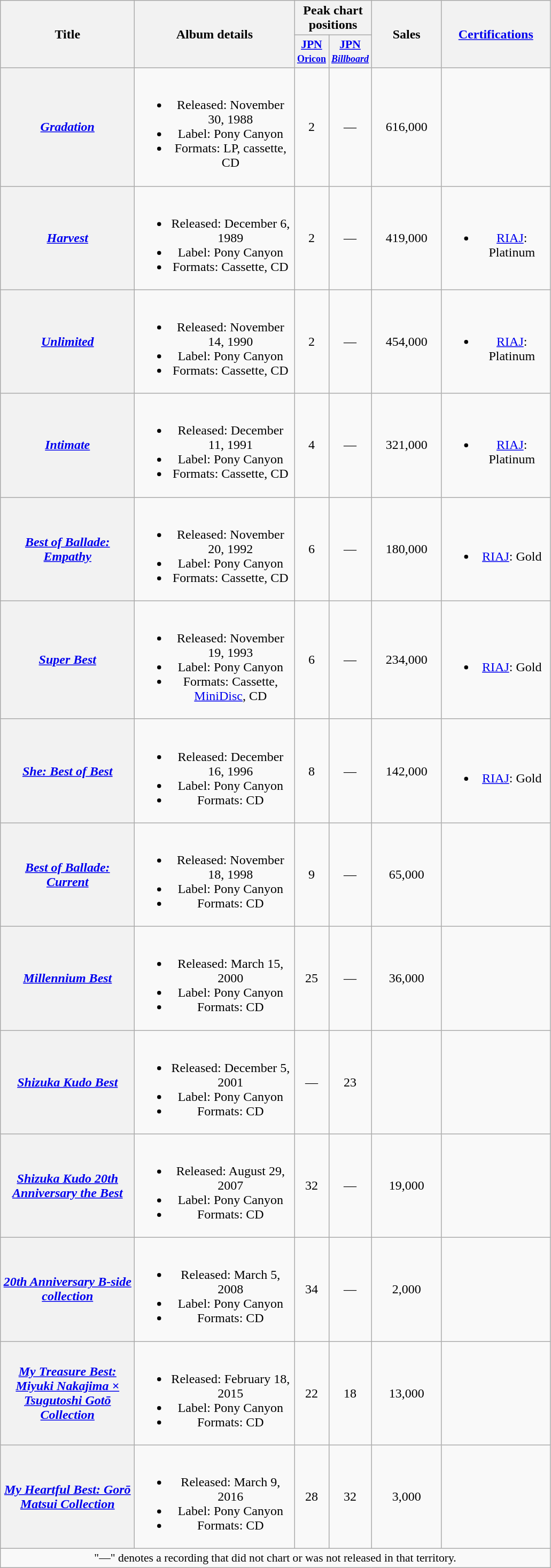<table class="wikitable plainrowheaders" style="text-align:center;">
<tr>
<th scope="col" rowspan="2" style="width:10em;">Title</th>
<th scope="col" rowspan="2" style="width:12em;">Album details</th>
<th scope="col" colspan="2">Peak chart positions</th>
<th scope="col" rowspan="2" style="width:5em;">Sales</th>
<th scope="col" rowspan="2" style="width:8em;"><a href='#'>Certifications</a></th>
</tr>
<tr>
<th scope="col" style="width:2.5em;font-size:90%;"><a href='#'>JPN<br><small>Oricon</small></a><br></th>
<th scope="col" style="width:2.5em;font-size:90%;"><a href='#'>JPN<br><small><em>Billboard</em></small></a><br></th>
</tr>
<tr>
<th scope="row"><em><a href='#'>Gradation</a></em></th>
<td><br><ul><li>Released: November 30, 1988</li><li>Label: Pony Canyon</li><li>Formats: LP, cassette, CD</li></ul></td>
<td>2</td>
<td>—</td>
<td>616,000</td>
<td></td>
</tr>
<tr>
<th scope="row"><em><a href='#'>Harvest</a></em></th>
<td><br><ul><li>Released: December 6, 1989</li><li>Label: Pony Canyon</li><li>Formats: Cassette, CD</li></ul></td>
<td>2</td>
<td>—</td>
<td>419,000</td>
<td><br><ul><li><a href='#'>RIAJ</a>: Platinum</li></ul></td>
</tr>
<tr>
<th scope="row"><em><a href='#'>Unlimited</a></em></th>
<td><br><ul><li>Released: November 14, 1990</li><li>Label: Pony Canyon</li><li>Formats: Cassette, CD</li></ul></td>
<td>2</td>
<td>—</td>
<td>454,000</td>
<td><br><ul><li><a href='#'>RIAJ</a>: Platinum</li></ul></td>
</tr>
<tr>
<th scope="row"><em><a href='#'>Intimate</a></em></th>
<td><br><ul><li>Released: December 11, 1991</li><li>Label: Pony Canyon</li><li>Formats: Cassette, CD</li></ul></td>
<td>4</td>
<td>—</td>
<td>321,000</td>
<td><br><ul><li><a href='#'>RIAJ</a>: Platinum</li></ul></td>
</tr>
<tr>
<th scope="row"><em><a href='#'>Best of Ballade: Empathy</a></em></th>
<td><br><ul><li>Released: November 20, 1992</li><li>Label: Pony Canyon</li><li>Formats: Cassette, CD</li></ul></td>
<td>6</td>
<td>—</td>
<td>180,000</td>
<td><br><ul><li><a href='#'>RIAJ</a>: Gold</li></ul></td>
</tr>
<tr>
<th scope="row"><em><a href='#'>Super Best</a></em></th>
<td><br><ul><li>Released: November 19, 1993</li><li>Label: Pony Canyon</li><li>Formats: Cassette, <a href='#'>MiniDisc</a>, CD</li></ul></td>
<td>6</td>
<td>—</td>
<td>234,000</td>
<td><br><ul><li><a href='#'>RIAJ</a>: Gold</li></ul></td>
</tr>
<tr>
<th scope="row"><em><a href='#'>She: Best of Best</a></em></th>
<td><br><ul><li>Released: December 16, 1996</li><li>Label: Pony Canyon</li><li>Formats: CD</li></ul></td>
<td>8</td>
<td>—</td>
<td>142,000</td>
<td><br><ul><li><a href='#'>RIAJ</a>: Gold</li></ul></td>
</tr>
<tr>
<th scope="row"><em><a href='#'>Best of Ballade: Current</a></em></th>
<td><br><ul><li>Released: November 18, 1998</li><li>Label: Pony Canyon</li><li>Formats: CD</li></ul></td>
<td>9</td>
<td>—</td>
<td>65,000</td>
<td></td>
</tr>
<tr>
<th scope="row"><em><a href='#'>Millennium Best</a></em></th>
<td><br><ul><li>Released: March 15, 2000</li><li>Label: Pony Canyon</li><li>Formats: CD</li></ul></td>
<td>25</td>
<td>—</td>
<td>36,000</td>
<td></td>
</tr>
<tr>
<th scope="row"><em><a href='#'>Shizuka Kudo Best</a></em></th>
<td><br><ul><li>Released: December 5, 2001</li><li>Label: Pony Canyon</li><li>Formats: CD</li></ul></td>
<td>—</td>
<td>23</td>
<td></td>
<td></td>
</tr>
<tr>
<th scope="row"><em><a href='#'>Shizuka Kudo 20th Anniversary the Best</a></em></th>
<td><br><ul><li>Released: August 29, 2007</li><li>Label: Pony Canyon</li><li>Formats: CD</li></ul></td>
<td>32</td>
<td>—</td>
<td>19,000</td>
<td></td>
</tr>
<tr>
<th scope="row"><em><a href='#'>20th Anniversary B-side collection</a></em></th>
<td><br><ul><li>Released: March 5, 2008</li><li>Label: Pony Canyon</li><li>Formats: CD</li></ul></td>
<td>34</td>
<td>—</td>
<td>2,000</td>
<td></td>
</tr>
<tr>
<th scope="row"><em><a href='#'>My Treasure Best: Miyuki Nakajima × Tsugutoshi Gotō Collection</a></em></th>
<td><br><ul><li>Released: February 18, 2015</li><li>Label: Pony Canyon</li><li>Formats: CD</li></ul></td>
<td>22</td>
<td>18</td>
<td>13,000</td>
<td></td>
</tr>
<tr>
<th scope="row"><em><a href='#'>My Heartful Best: Gorō Matsui Collection</a></em></th>
<td><br><ul><li>Released: March 9, 2016</li><li>Label: Pony Canyon</li><li>Formats: CD</li></ul></td>
<td>28</td>
<td>32</td>
<td>3,000</td>
<td></td>
</tr>
<tr>
<td colspan="6" style="font-size:90%">"—" denotes a recording that did not chart or was not released in that territory.</td>
</tr>
</table>
